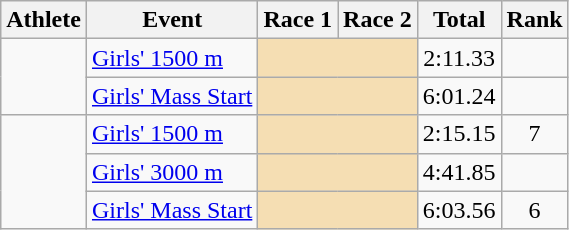<table class="wikitable">
<tr>
<th>Athlete</th>
<th>Event</th>
<th>Race 1</th>
<th>Race 2</th>
<th>Total</th>
<th>Rank</th>
</tr>
<tr>
<td rowspan=2></td>
<td><a href='#'>Girls' 1500 m</a></td>
<td colspan=2 bgcolor="wheat"></td>
<td align="center">2:11.33</td>
<td align="center"></td>
</tr>
<tr>
<td><a href='#'>Girls' Mass Start</a></td>
<td colspan=2 bgcolor="wheat"></td>
<td align="center">6:01.24</td>
<td align="center"></td>
</tr>
<tr>
<td rowspan=3></td>
<td><a href='#'>Girls' 1500 m</a></td>
<td colspan=2 bgcolor="wheat"></td>
<td align="center">2:15.15</td>
<td align="center">7</td>
</tr>
<tr>
<td><a href='#'>Girls' 3000 m</a></td>
<td colspan=2 bgcolor="wheat"></td>
<td align="center">4:41.85</td>
<td align="center"></td>
</tr>
<tr>
<td><a href='#'>Girls' Mass Start</a></td>
<td colspan=2 bgcolor="wheat"></td>
<td align="center">6:03.56</td>
<td align="center">6</td>
</tr>
</table>
